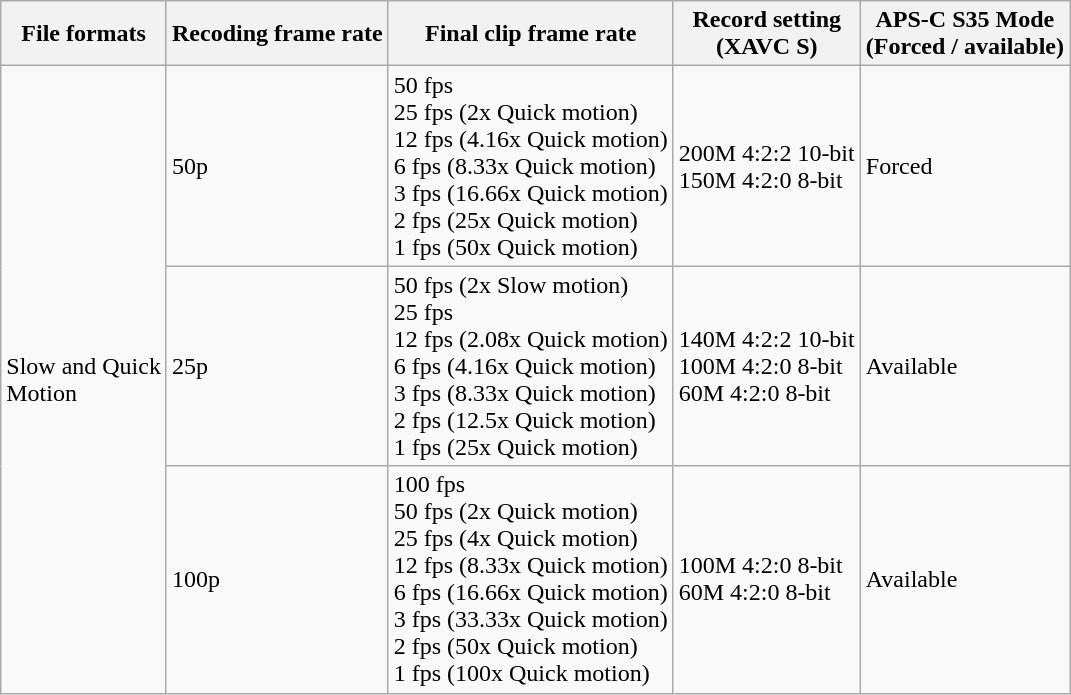<table class="wikitable sortable">
<tr>
<th>File formats</th>
<th>Recoding frame rate</th>
<th>Final clip frame rate</th>
<th>Record setting<br>(XAVC S)</th>
<th>APS-C S35 Mode<br>(Forced / available)</th>
</tr>
<tr>
<td rowspan="3">Slow and Quick<br>Motion</td>
<td>50p</td>
<td>50 fps<br>25 fps (2x Quick motion)<br>12 fps (4.16x Quick motion)<br>6 fps (8.33x Quick motion)<br>3 fps (16.66x Quick motion)<br>2 fps (25x Quick motion)<br>1 fps (50x Quick motion)</td>
<td>200M 4:2:2 10-bit<br>150M 4:2:0 8-bit</td>
<td>Forced</td>
</tr>
<tr>
<td>25p</td>
<td>50 fps (2x Slow motion)<br>25 fps<br>12 fps (2.08x Quick motion)<br>6 fps (4.16x Quick motion)<br>3 fps (8.33x Quick motion)<br>2 fps (12.5x Quick motion)<br>1 fps (25x Quick motion)</td>
<td>140M 4:2:2 10-bit<br>100M 4:2:0 8-bit<br>60M 4:2:0 8-bit</td>
<td>Available</td>
</tr>
<tr>
<td>100p</td>
<td>100 fps<br>50 fps (2x Quick motion)<br>25 fps (4x Quick motion)<br>12 fps (8.33x Quick motion)<br>6 fps (16.66x Quick motion)<br>3 fps (33.33x Quick motion)<br>2 fps (50x Quick motion)<br>1 fps (100x Quick motion)</td>
<td>100M 4:2:0 8-bit<br>60M 4:2:0 8-bit</td>
<td>Available</td>
</tr>
</table>
